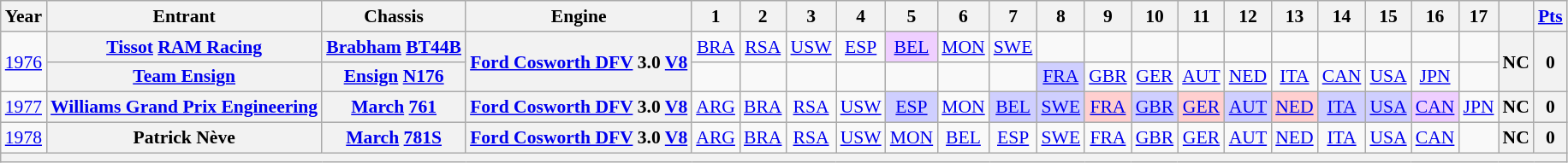<table class="wikitable" style="text-align:center; font-size:90%">
<tr>
<th>Year</th>
<th>Entrant</th>
<th>Chassis</th>
<th>Engine</th>
<th>1</th>
<th>2</th>
<th>3</th>
<th>4</th>
<th>5</th>
<th>6</th>
<th>7</th>
<th>8</th>
<th>9</th>
<th>10</th>
<th>11</th>
<th>12</th>
<th>13</th>
<th>14</th>
<th>15</th>
<th>16</th>
<th>17</th>
<th></th>
<th><a href='#'>Pts</a></th>
</tr>
<tr>
<td rowspan=2><a href='#'>1976</a></td>
<th><a href='#'>Tissot</a> <a href='#'>RAM Racing</a></th>
<th><a href='#'>Brabham</a> <a href='#'>BT44B</a></th>
<th rowspan=2><a href='#'>Ford Cosworth DFV</a> 3.0 <a href='#'>V8</a></th>
<td><a href='#'>BRA</a></td>
<td><a href='#'>RSA</a></td>
<td><a href='#'>USW</a></td>
<td><a href='#'>ESP</a></td>
<td style="background:#EFCFFF;"><a href='#'>BEL</a><br></td>
<td><a href='#'>MON</a></td>
<td><a href='#'>SWE</a></td>
<td></td>
<td></td>
<td></td>
<td></td>
<td></td>
<td></td>
<td></td>
<td></td>
<td></td>
<td></td>
<th rowspan=2>NC</th>
<th rowspan=2>0</th>
</tr>
<tr>
<th><a href='#'>Team Ensign</a></th>
<th><a href='#'>Ensign</a> <a href='#'>N176</a></th>
<td></td>
<td></td>
<td></td>
<td></td>
<td></td>
<td></td>
<td></td>
<td style="background:#CFCFFF;"><a href='#'>FRA</a><br></td>
<td><a href='#'>GBR</a></td>
<td><a href='#'>GER</a></td>
<td><a href='#'>AUT</a></td>
<td><a href='#'>NED</a></td>
<td><a href='#'>ITA</a></td>
<td><a href='#'>CAN</a></td>
<td><a href='#'>USA</a></td>
<td><a href='#'>JPN</a></td>
<td></td>
</tr>
<tr>
<td><a href='#'>1977</a></td>
<th><a href='#'>Williams Grand Prix Engineering</a></th>
<th><a href='#'>March</a> <a href='#'>761</a></th>
<th><a href='#'>Ford Cosworth DFV</a> 3.0 <a href='#'>V8</a></th>
<td><a href='#'>ARG</a></td>
<td><a href='#'>BRA</a></td>
<td><a href='#'>RSA</a></td>
<td><a href='#'>USW</a></td>
<td style="background:#CFCFFF;"><a href='#'>ESP</a><br></td>
<td><a href='#'>MON</a></td>
<td style="background:#CFCFFF;"><a href='#'>BEL</a><br></td>
<td style="background:#CFCFFF;"><a href='#'>SWE</a><br></td>
<td style="background:#FFCFCF;"><a href='#'>FRA</a><br></td>
<td style="background:#CFCFFF;"><a href='#'>GBR</a><br></td>
<td style="background:#FFCFCF;"><a href='#'>GER</a><br></td>
<td style="background:#CFCFFF;"><a href='#'>AUT</a><br></td>
<td style="background:#FFCFCF;"><a href='#'>NED</a><br></td>
<td style="background:#CFCFFF;"><a href='#'>ITA</a><br></td>
<td style="background:#CFCFFF;"><a href='#'>USA</a><br></td>
<td style="background:#EFCFFF;"><a href='#'>CAN</a><br></td>
<td><a href='#'>JPN</a></td>
<th>NC</th>
<th>0</th>
</tr>
<tr>
<td><a href='#'>1978</a></td>
<th>Patrick Nève</th>
<th><a href='#'>March</a> <a href='#'>781S</a></th>
<th><a href='#'>Ford Cosworth DFV</a> 3.0 <a href='#'>V8</a></th>
<td><a href='#'>ARG</a></td>
<td><a href='#'>BRA</a></td>
<td><a href='#'>RSA</a></td>
<td><a href='#'>USW</a></td>
<td><a href='#'>MON</a></td>
<td><a href='#'>BEL</a><br></td>
<td><a href='#'>ESP</a></td>
<td><a href='#'>SWE</a></td>
<td><a href='#'>FRA</a></td>
<td><a href='#'>GBR</a></td>
<td><a href='#'>GER</a></td>
<td><a href='#'>AUT</a></td>
<td><a href='#'>NED</a></td>
<td><a href='#'>ITA</a></td>
<td><a href='#'>USA</a></td>
<td><a href='#'>CAN</a></td>
<td></td>
<th>NC</th>
<th>0</th>
</tr>
<tr>
<th colspan="23"></th>
</tr>
</table>
